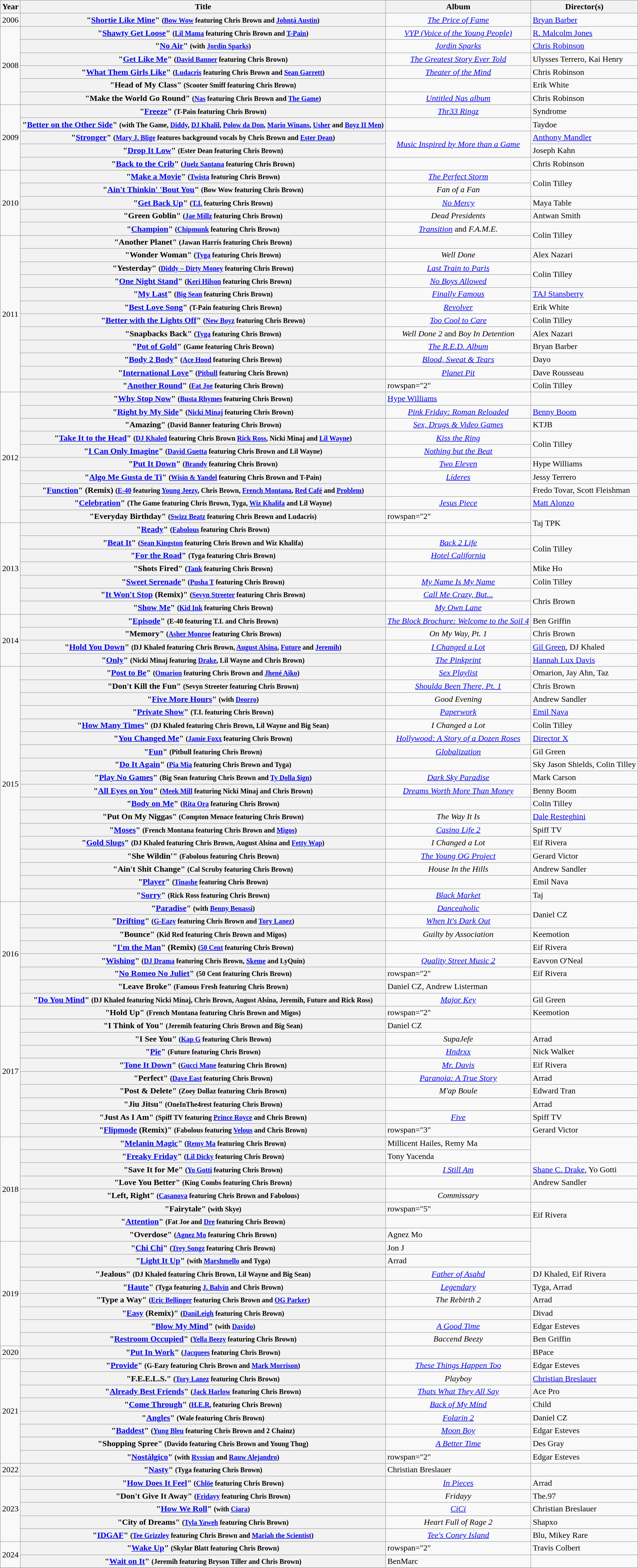<table class="wikitable plainrowheaders">
<tr>
<th scope="col">Year</th>
<th scope="col">Title</th>
<th scope="col">Album</th>
<th scope="col">Director(s)</th>
</tr>
<tr>
<td>2006</td>
<th scope="row">"<a href='#'>Shortie Like Mine</a>" <small>(<a href='#'>Bow Wow</a> featuring Chris Brown and <a href='#'>Johntá Austin</a>)</small></th>
<td style="text-align: center;"><em><a href='#'>The Price of Fame</a></em></td>
<td><a href='#'>Bryan Barber</a></td>
</tr>
<tr>
<td rowspan="6">2008</td>
<th scope="row">"<a href='#'>Shawty Get Loose</a>" <small>(<a href='#'>Lil Mama</a> featuring Chris Brown and <a href='#'>T-Pain</a>)</small></th>
<td style="text-align: center;"><em><a href='#'>VYP (Voice of the Young People)</a></em></td>
<td><a href='#'>R. Malcolm Jones</a></td>
</tr>
<tr>
<th scope="row">"<a href='#'>No Air</a>" <small>(with <a href='#'>Jordin Sparks</a>)</small></th>
<td style="text-align: center;"><em><a href='#'>Jordin Sparks</a></em></td>
<td><a href='#'>Chris Robinson</a></td>
</tr>
<tr>
<th scope="row">"<a href='#'>Get Like Me</a>" <small>(<a href='#'>David Banner</a> featuring Chris Brown)</small></th>
<td style="text-align: center;"><em><a href='#'>The Greatest Story Ever Told</a></em></td>
<td>Ulysses Terrero, Kai Henry</td>
</tr>
<tr>
<th scope="row">"<a href='#'>What Them Girls Like</a>" <small>(<a href='#'>Ludacris</a> featuring Chris Brown and <a href='#'>Sean Garrett</a>)</small></th>
<td style="text-align: center;"><em><a href='#'>Theater of the Mind</a></em></td>
<td>Chris Robinson</td>
</tr>
<tr>
<th scope="row">"Head of My Class" <small>(Scooter Smiff featuring Chris Brown)</small></th>
<td></td>
<td>Erik White</td>
</tr>
<tr>
<th scope="row">"Make the World Go Round" <small>(<a href='#'>Nas</a> featuring Chris Brown and <a href='#'>The Game</a>)</small></th>
<td style="text-align: center;"><em><a href='#'>Untitled Nas album</a></em></td>
<td>Chris Robinson</td>
</tr>
<tr>
<td rowspan="5">2009</td>
<th scope="row">"<a href='#'>Freeze</a>" <small>(T-Pain featuring Chris Brown)</small></th>
<td style="text-align: center;"><em><a href='#'>Thr33 Ringz</a></em></td>
<td>Syndrome</td>
</tr>
<tr>
<th scope="row">"<a href='#'>Better on the Other Side</a>" <small>(with The Game, <a href='#'>Diddy</a>, <a href='#'>DJ Khalil</a>, <a href='#'>Polow da Don</a>, <a href='#'>Mario Winans</a>, <a href='#'>Usher</a> and <a href='#'>Boyz II Men</a>)</small></th>
<td></td>
<td>Taydoe</td>
</tr>
<tr>
<th scope="row">"<a href='#'>Stronger</a>" <small>(<a href='#'>Mary J. Blige</a> features background vocals by Chris Brown and <a href='#'>Ester Dean</a>)</small></th>
<td style="text-align: center;" rowspan="2"><em><a href='#'>Music Inspired by More than a Game</a></em></td>
<td><a href='#'>Anthony Mandler</a></td>
</tr>
<tr>
<th scope="row">"<a href='#'>Drop It Low</a>" <small>(Ester Dean featuring Chris Brown)</small></th>
<td>Joseph Kahn</td>
</tr>
<tr>
<th scope="row">"<a href='#'>Back to the Crib</a>" <small>(<a href='#'>Juelz Santana</a> featuring Chris Brown)</small></th>
<td></td>
<td>Chris Robinson</td>
</tr>
<tr>
<td rowspan="5">2010</td>
<th scope="row">"<a href='#'>Make a Movie</a>" <small>(<a href='#'>Twista</a> featuring Chris Brown)</small></th>
<td style="text-align: center;"><em><a href='#'>The Perfect Storm</a></em></td>
<td rowspan="2">Colin Tilley</td>
</tr>
<tr>
<th scope="row">"<a href='#'>Ain't Thinkin' 'Bout You</a>" <small>(Bow Wow featuring Chris Brown)</small></th>
<td style="text-align: center;"><em>Fan of a Fan</em></td>
</tr>
<tr>
<th scope="row">"<a href='#'>Get Back Up</a>" <small>(<a href='#'>T.I.</a> featuring Chris Brown)</small></th>
<td style="text-align: center;"><em><a href='#'>No Mercy</a></em></td>
<td>Maya Table</td>
</tr>
<tr>
<th scope="row">"Green Goblin" <small>(<a href='#'>Jae Millz</a> featuring Chris Brown)</small></th>
<td style="text-align: center;"><em>Dead Presidents</em></td>
<td>Antwan Smith</td>
</tr>
<tr>
<th scope="row">"<a href='#'>Champion</a>" <small>(<a href='#'>Chipmunk</a> featuring Chris Brown)</small></th>
<td style="text-align: center;"><em><a href='#'>Transition</a></em> and <em> F.A.M.E.</em></td>
<td rowspan="2">Colin Tilley</td>
</tr>
<tr>
<td rowspan="12">2011</td>
<th scope="row">"Another Planet" <small>(Jawan Harris featuring Chris Brown)</small></th>
<td></td>
</tr>
<tr>
<th scope="row">"Wonder Woman" <small>(<a href='#'>Tyga</a> featuring Chris Brown)</small></th>
<td style="text-align: center;"><em>Well Done</em></td>
<td>Alex Nazari</td>
</tr>
<tr>
<th scope="row">"Yesterday" <small>(<a href='#'>Diddy – Dirty Money</a> featuring Chris Brown)</small></th>
<td style="text-align: center;"><em><a href='#'>Last Train to Paris</a></em></td>
<td rowspan="2">Colin Tilley</td>
</tr>
<tr>
<th scope="row">"<a href='#'>One Night Stand</a>" <small>(<a href='#'>Keri Hilson</a> featuring Chris Brown)</small></th>
<td style="text-align: center;"><em><a href='#'>No Boys Allowed</a></em></td>
</tr>
<tr>
<th scope="row">"<a href='#'>My Last</a>" <small>(<a href='#'>Big Sean</a> featuring Chris Brown)</small></th>
<td style="text-align: center;"><em><a href='#'>Finally Famous</a></em></td>
<td><a href='#'>TAJ Stansberry</a></td>
</tr>
<tr>
<th scope="row">"<a href='#'>Best Love Song</a>" <small>(T-Pain featuring Chris Brown)</small></th>
<td style="text-align: center;"><em><a href='#'>Revolver</a></em></td>
<td>Erik White</td>
</tr>
<tr>
<th scope="row">"<a href='#'>Better with the Lights Off</a>" <small>(<a href='#'>New Boyz</a> featuring Chris Brown)</small></th>
<td style="text-align: center;"><em><a href='#'>Too Cool to Care</a></em></td>
<td>Colin Tilley</td>
</tr>
<tr>
<th scope="row">"Snapbacks Back" <small>(<a href='#'>Tyga</a> featuring Chris Brown)</small></th>
<td style="text-align: center;"><em>Well Done 2</em> and <em>Boy In Detention</em></td>
<td>Alex Nazari</td>
</tr>
<tr>
<th scope="row">"<a href='#'>Pot of Gold</a>" <small>(Game featuring Chris Brown)</small></th>
<td style="text-align: center;"><em><a href='#'>The R.E.D. Album</a></em></td>
<td>Bryan Barber</td>
</tr>
<tr>
<th scope="row">"<a href='#'>Body 2 Body</a>" <small>(<a href='#'>Ace Hood</a> featuring Chris Brown)</small></th>
<td style="text-align: center;"><em><a href='#'>Blood, Sweat & Tears</a></em></td>
<td>Dayo</td>
</tr>
<tr>
<th scope="row">"<a href='#'>International Love</a>" <small>(<a href='#'>Pitbull</a> featuring Chris Brown)</small></th>
<td style="text-align: center;"><em><a href='#'>Planet Pit</a></em></td>
<td>Dave Rousseau</td>
</tr>
<tr>
<th scope="row">"<a href='#'>Another Round</a>" <small>(<a href='#'>Fat Joe</a> featuring Chris Brown)</small></th>
<td>rowspan="2" </td>
<td>Colin Tilley</td>
</tr>
<tr>
<td rowspan="10">2012</td>
<th scope="row">"<a href='#'>Why Stop Now</a>" <small>(<a href='#'>Busta Rhymes</a> featuring Chris Brown)</small></th>
<td><a href='#'>Hype Williams</a></td>
</tr>
<tr>
<th scope="row">"<a href='#'>Right by My Side</a>" <small>(<a href='#'>Nicki Minaj</a> featuring Chris Brown)</small></th>
<td style="text-align: center;"><em><a href='#'>Pink Friday: Roman Reloaded</a></em></td>
<td><a href='#'>Benny Boom</a></td>
</tr>
<tr>
<th scope="row">"Amazing" <small>(David Banner featuring Chris Brown)</small></th>
<td style="text-align: center;"><em><a href='#'>Sex, Drugs & Video Games</a></em></td>
<td>KTJB</td>
</tr>
<tr>
<th scope="row">"<a href='#'>Take It to the Head</a>" <small>(<a href='#'>DJ Khaled</a> featuring Chris Brown <a href='#'>Rick Ross</a>, Nicki Minaj and <a href='#'>Lil Wayne</a>)</small></th>
<td style="text-align: center;"><em><a href='#'>Kiss the Ring</a></em></td>
<td rowspan="2">Colin Tilley</td>
</tr>
<tr>
<th scope="row">"<a href='#'>I Can Only Imagine</a>" <small>(<a href='#'>David Guetta</a> featuring Chris Brown and Lil Wayne)</small></th>
<td style="text-align: center;"><em><a href='#'>Nothing but the Beat</a></em></td>
</tr>
<tr>
<th scope="row">"<a href='#'>Put It Down</a>" <small>(<a href='#'>Brandy</a> featuring Chris Brown)</small></th>
<td style="text-align: center;"><em><a href='#'>Two Eleven</a></em></td>
<td>Hype Williams</td>
</tr>
<tr>
<th scope="row">"<a href='#'>Algo Me Gusta de Ti</a>" <small>(<a href='#'>Wisin & Yandel</a> featuring Chris Brown and T-Pain)</small></th>
<td style="text-align: center;"><em><a href='#'>Líderes</a></em></td>
<td>Jessy Terrero</td>
</tr>
<tr>
<th scope="row">"<a href='#'>Function</a>" (Remix) <small>(<a href='#'>E-40</a> featuring <a href='#'>Young Jeezy</a>, Chris Brown, <a href='#'>French Montana</a>, <a href='#'>Red Café</a> and <a href='#'>Problem</a>)</small></th>
<td></td>
<td>Fredo Tovar, Scott Fleishman</td>
</tr>
<tr>
<th scope="row">"<a href='#'>Celebration</a>" <small>(The Game featuring Chris Brown, Tyga, <a href='#'>Wiz Khalifa</a> and Lil Wayne)</small></th>
<td style="text-align: center;"><em><a href='#'>Jesus Piece</a></em></td>
<td><a href='#'>Matt Alonzo</a></td>
</tr>
<tr>
<th scope="row">"Everyday Birthday" <small>(<a href='#'>Swizz Beatz</a> featuring Chris Brown and Ludacris)</small></th>
<td>rowspan="2" </td>
<td rowspan="2">Taj TPK</td>
</tr>
<tr>
<td rowspan="7">2013</td>
<th scope="row">"<a href='#'>Ready</a>" <small>(<a href='#'>Fabolous</a> featuring Chris Brown)</small></th>
</tr>
<tr>
<th scope="row">"<a href='#'>Beat It</a>" <small>(<a href='#'>Sean Kingston</a> featuring Chris Brown and Wiz Khalifa)</small></th>
<td style="text-align: center;"><em><a href='#'>Back 2 Life</a></em></td>
<td rowspan="2">Colin Tilley</td>
</tr>
<tr>
<th scope="row">"<a href='#'>For the Road</a>" <small>(Tyga featuring Chris Brown)</small></th>
<td style="text-align: center;"><em><a href='#'>Hotel California</a></em></td>
</tr>
<tr>
<th scope="row">"Shots Fired" <small>(<a href='#'>Tank</a> featuring Chris Brown)</small></th>
<td></td>
<td>Mike Ho</td>
</tr>
<tr>
<th scope="row">"<a href='#'>Sweet Serenade</a>" <small>(<a href='#'>Pusha T</a> featuring Chris Brown)</small></th>
<td style="text-align: center;"><em><a href='#'>My Name Is My Name</a></em></td>
<td>Colin Tilley</td>
</tr>
<tr>
<th scope="row">"<a href='#'>It Won't Stop</a> (Remix)" <small>(<a href='#'>Sevyn Streeter</a> featuring Chris Brown)</small></th>
<td style="text-align: center;"><em><a href='#'>Call Me Crazy, But...</a></em></td>
<td rowspan="2">Chris Brown</td>
</tr>
<tr>
<th scope="row">"<a href='#'>Show Me</a>" <small>(<a href='#'>Kid Ink</a> featuring Chris Brown)</small></th>
<td style="text-align: center;"><em><a href='#'>My Own Lane</a></em></td>
</tr>
<tr>
<td rowspan="4">2014</td>
<th scope="row">"<a href='#'>Episode</a>" <small>(E-40 featuring T.I. and Chris Brown)</small></th>
<td style="text-align: center;"><em><a href='#'>The Block Brochure: Welcome to the Soil 4</a></em></td>
<td>Ben Griffin</td>
</tr>
<tr>
<th scope="row">"Memory" <small>(<a href='#'>Asher Monroe</a> featuring Chris Brown)</small></th>
<td style="text-align: center;"><em>On My Way, Pt. 1</em></td>
<td>Chris Brown</td>
</tr>
<tr>
<th scope="row">"<a href='#'>Hold You Down</a>" <small>(DJ Khaled featuring Chris Brown, <a href='#'>August Alsina</a>, <a href='#'>Future</a> and <a href='#'>Jeremih</a>)</small></th>
<td style="text-align: center;"><em><a href='#'>I Changed a Lot</a></em></td>
<td><a href='#'>Gil Green</a>, DJ Khaled</td>
</tr>
<tr>
<th scope="row">"<a href='#'>Only</a>" <small>(Nicki Minaj featuring <a href='#'>Drake</a>, Lil Wayne and Chris Brown)</small></th>
<td style="text-align: center;"><em><a href='#'>The Pinkprint</a></em></td>
<td><a href='#'>Hannah Lux Davis</a></td>
</tr>
<tr>
<td rowspan="18">2015</td>
<th scope="row">"<a href='#'>Post to Be</a>" <small>(<a href='#'>Omarion</a> featuring Chris Brown and <a href='#'>Jhené Aiko</a>)</small></th>
<td style="text-align: center;"><em><a href='#'>Sex Playlist</a></em></td>
<td>Omarion, Jay Ahn, Taz</td>
</tr>
<tr>
<th scope="row">"Don't Kill the Fun" <small>(Sevyn Streeter featuring Chris Brown)</small></th>
<td style="text-align: center;"><em><a href='#'>Shoulda Been There, Pt. 1</a></em></td>
<td>Chris Brown</td>
</tr>
<tr>
<th scope="row">"<a href='#'>Five More Hours</a>" <small>(with <a href='#'>Deorro</a>)</small></th>
<td style="text-align: center;"><em>Good Evening</em></td>
<td>Andrew Sandler</td>
</tr>
<tr>
<th scope="row">"<a href='#'>Private Show</a>" <small>(T.I. featuring Chris Brown)</small></th>
<td style="text-align: center;"><em><a href='#'>Paperwork</a></em></td>
<td><a href='#'>Emil Nava</a></td>
</tr>
<tr>
<th scope="row">"<a href='#'>How Many Times</a>" <small>(DJ Khaled featuring Chris Brown, Lil Wayne and Big Sean)</small></th>
<td style="text-align: center;"><em>I Changed a Lot</em></td>
<td>Colin Tilley</td>
</tr>
<tr>
<th scope="row">"<a href='#'>You Changed Me</a>" <small>(<a href='#'>Jamie Foxx</a> featuring Chris Brown)</small></th>
<td style="text-align: center;"><em><a href='#'>Hollywood: A Story of a Dozen Roses</a></em></td>
<td><a href='#'>Director X</a></td>
</tr>
<tr>
<th scope="row">"<a href='#'>Fun</a>" <small>(Pitbull featuring Chris Brown)</small></th>
<td style="text-align: center;"><em><a href='#'>Globalization</a></em></td>
<td>Gil Green</td>
</tr>
<tr>
<th scope="row">"<a href='#'>Do It Again</a>" <small>(<a href='#'>Pia Mia</a> featuring Chris Brown and Tyga)</small></th>
<td></td>
<td>Sky Jason Shields, Colin Tilley</td>
</tr>
<tr>
<th scope="row">"<a href='#'>Play No Games</a>" <small>(Big Sean featuring Chris Brown and <a href='#'>Ty Dolla $ign</a>)</small></th>
<td style="text-align: center;"><em><a href='#'>Dark Sky Paradise</a></em></td>
<td>Mark Carson</td>
</tr>
<tr>
<th scope="row">"<a href='#'>All Eyes on You</a>" <small>(<a href='#'>Meek Mill</a> featuring Nicki Minaj and Chris Brown)</small></th>
<td style="text-align: center;"><em><a href='#'>Dreams Worth More Than Money</a></em></td>
<td>Benny Boom</td>
</tr>
<tr>
<th scope="row">"<a href='#'>Body on Me</a>" <small>(<a href='#'>Rita Ora</a> featuring Chris Brown)</small></th>
<td></td>
<td>Colin Tilley</td>
</tr>
<tr>
<th scope="row">"Put On My Niggas" <small>(Compton Menace featuring Chris Brown)</small></th>
<td style="text-align: center;"><em>The Way It Is</em></td>
<td><a href='#'>Dale Resteghini</a></td>
</tr>
<tr>
<th scope="row">"<a href='#'>Moses</a>" <small>(French Montana featuring Chris Brown and <a href='#'>Migos</a>)</small></th>
<td style="text-align: center;"><em><a href='#'>Casino Life 2</a></em></td>
<td>Spiff TV</td>
</tr>
<tr>
<th scope="row">"<a href='#'>Gold Slugs</a>" <small>(DJ Khaled featuring Chris Brown, August Alsina and <a href='#'>Fetty Wap</a>)</small></th>
<td style="text-align: center;"><em>I Changed a Lot</em></td>
<td>Eif Rivera</td>
</tr>
<tr>
<th scope="row">"She Wildin'" <small>(Fabolous featuring Chris Brown)</small></th>
<td style="text-align: center;"><em><a href='#'>The Young OG Project</a></em></td>
<td>Gerard Victor</td>
</tr>
<tr>
<th scope="row">"Ain't Shit Change" <small>(Cal Scruby featuring Chris Brown)</small></th>
<td style="text-align: center;"><em>House In the Hills</em></td>
<td>Andrew Sandler</td>
</tr>
<tr>
<th scope="row">"<a href='#'>Player</a>" <small>(<a href='#'>Tinashe</a> featuring Chris Brown)</small></th>
<td></td>
<td>Emil Nava</td>
</tr>
<tr>
<th scope="row">"<a href='#'>Sorry</a>" <small>(Rick Ross featuring Chris Brown)</small></th>
<td style="text-align: center;"><em><a href='#'>Black Market</a></em></td>
<td>Taj</td>
</tr>
<tr>
<td rowspan="8">2016</td>
<th scope="row">"<a href='#'>Paradise</a>" <small>(with <a href='#'>Benny Benassi</a>)</small></th>
<td style="text-align: center;"><em><a href='#'>Danceaholic</a></em></td>
<td rowspan="2">Daniel CZ</td>
</tr>
<tr>
<th scope="row">"<a href='#'>Drifting</a>" <small>(<a href='#'>G-Eazy</a> featuring Chris Brown and <a href='#'>Tory Lanez</a>)</small></th>
<td style="text-align: center;"><em><a href='#'>When It's Dark Out</a></em></td>
</tr>
<tr>
<th scope="row">"Bounce" <small>(Kid Red featuring Chris Brown and Migos)</small></th>
<td style="text-align: center;"><em>Guilty by Association</em></td>
<td>Keemotion</td>
</tr>
<tr>
<th scope="row">"<a href='#'>I'm the Man</a>" (Remix) <small>(<a href='#'>50 Cent</a> featuring Chris Brown)</small></th>
<td></td>
<td>Eif Rivera</td>
</tr>
<tr>
<th scope="row">"<a href='#'>Wishing</a>" <small>(<a href='#'>DJ Drama</a> featuring Chris Brown, <a href='#'>Skeme</a> and LyQuin)</small></th>
<td style="text-align: center;"><em><a href='#'>Quality Street Music 2</a></em></td>
<td>Eavvon O'Neal</td>
</tr>
<tr>
<th scope="row">"<a href='#'>No Romeo No Juliet</a>" <small>(50 Cent featuring Chris Brown)</small></th>
<td>rowspan="2" </td>
<td>Eif Rivera</td>
</tr>
<tr>
<th scope="row">"Leave Broke" <small>(Famous Fresh featuring Chris Brown)</small></th>
<td>Daniel CZ, Andrew Listerman</td>
</tr>
<tr>
<th scope="row">"<a href='#'>Do You Mind</a>" <small>(DJ Khaled featuring Nicki Minaj, Chris Brown, August Alsina, Jeremih, Future and Rick Ross)</small></th>
<td style="text-align: center;"><em><a href='#'>Major Key</a></em></td>
<td>Gil Green</td>
</tr>
<tr>
<td rowspan="10">2017</td>
<th scope="row">"Hold Up" <small>(French Montana featuring Chris Brown and Migos)</small></th>
<td>rowspan="2" </td>
<td>Keemotion</td>
</tr>
<tr>
<th scope="row">"I Think of You" <small>(Jeremih featuring Chris Brown and Big Sean)</small></th>
<td>Daniel CZ</td>
</tr>
<tr>
<th scope="row">"I See You" <small>(<a href='#'>Kap G</a> featuring Chris Brown)</small></th>
<td style="text-align: center;"><em>SupaJefe</em></td>
<td>Arrad</td>
</tr>
<tr>
<th scope="row">"<a href='#'>Pie</a>" <small>(Future featuring Chris Brown)</small></th>
<td style="text-align: center;"><em><a href='#'>Hndrxx</a></em></td>
<td>Nick Walker</td>
</tr>
<tr>
<th scope="row">"<a href='#'>Tone It Down</a>" <small>(<a href='#'>Gucci Mane</a> featuring Chris Brown)</small></th>
<td style="text-align: center;"><em><a href='#'>Mr. Davis</a></em></td>
<td>Eif Rivera</td>
</tr>
<tr>
<th scope="row">"Perfect" <small>(<a href='#'>Dave East</a> featuring Chris Brown)</small></th>
<td style="text-align: center;"><em><a href='#'>Paranoia: A True Story</a></em></td>
<td>Arrad</td>
</tr>
<tr>
<th scope="row">"Post & Delete" <small>(Zoey Dollaz featuring Chris Brown)</small></th>
<td style="text-align: center;"><em>M'ap Boule</em></td>
<td>Edward Tran</td>
</tr>
<tr>
<th scope="row">"Jiu Jitsu" <small>(OneInThe4rest featuring Chris Brown)</small></th>
<td></td>
<td>Arrad</td>
</tr>
<tr>
<th scope="row">"Just As I Am" <small>(Spiff TV featuring <a href='#'>Prince Royce</a> and Chris Brown)</small></th>
<td style="text-align: center;"><em><a href='#'>Five</a></em></td>
<td>Spiff TV</td>
</tr>
<tr>
<th scope="row">"<a href='#'>Flipmode</a> (Remix)" <small>(Fabolous featuring <a href='#'>Velous</a> and Chris Brown)</small></th>
<td>rowspan="3" </td>
<td>Gerard Victor</td>
</tr>
<tr>
<td rowspan="8">2018</td>
<th scope="row">"<a href='#'>Melanin Magic</a>" <small>(<a href='#'>Remy Ma</a> featuring Chris Brown)</small></th>
<td>Millicent Hailes, Remy Ma</td>
</tr>
<tr>
<th scope="row">"<a href='#'>Freaky Friday</a>" <small>(<a href='#'>Lil Dicky</a> featuring Chris Brown)</small></th>
<td>Tony Yacenda</td>
</tr>
<tr>
<th scope="row">"Save It for Me" <small>(<a href='#'>Yo Gotti</a> featuring Chris Brown)</small></th>
<td style="text-align: center;"><em><a href='#'>I Still Am</a></em></td>
<td><a href='#'>Shane C. Drake</a>, Yo Gotti</td>
</tr>
<tr>
<th scope="row">"Love You Better" <small>(King Combs featuring Chris Brown)</small></th>
<td></td>
<td>Andrew Sandler</td>
</tr>
<tr>
<th scope="row">"Left, Right" <small>(<a href='#'>Casanova</a> featuring Chris Brown and Fabolous)</small></th>
<td style="text-align: center;"><em>Commissary</em></td>
<td><em></em></td>
</tr>
<tr>
<th scope="row">"Fairytale" <small>(with Skye)</small></th>
<td>rowspan="5" </td>
<td rowspan="2">Eif Rivera</td>
</tr>
<tr>
<th scope="row">"<a href='#'>Attention</a>" <small>(Fat Joe and <a href='#'>Dre</a> featuring Chris Brown)</small></th>
</tr>
<tr>
<th scope="row">"Overdose" <small>(<a href='#'>Agnez Mo</a> featuring Chris Brown)</small></th>
<td>Agnez Mo</td>
</tr>
<tr>
<td rowspan="8">2019</td>
<th scope="row">"<a href='#'>Chi Chi</a>" <small>(<a href='#'>Trey Songz</a> featuring Chris Brown)</small></th>
<td>Jon J</td>
</tr>
<tr>
<th scope="row">"<a href='#'>Light It Up</a>" <small>(with <a href='#'>Marshmello</a> and Tyga)</small></th>
<td>Arrad</td>
</tr>
<tr>
<th scope="row">"Jealous" <small>(DJ Khaled featuring Chris Brown, Lil Wayne and Big Sean)</small></th>
<td style="text-align: center;"><em><a href='#'>Father of Asahd</a></em></td>
<td>DJ Khaled, Eif Rivera</td>
</tr>
<tr>
<th scope="row">"<a href='#'>Haute</a>" <small>(Tyga featuring <a href='#'>J. Balvin</a> and Chris Brown)</small></th>
<td style="text-align: center;"><em><a href='#'>Legendary</a></em></td>
<td>Tyga, Arrad</td>
</tr>
<tr>
<th scope="row">"Type a Way" <small>(<a href='#'>Eric Bellinger</a> featuring Chris Brown and <a href='#'>OG Parker</a>)</small></th>
<td style="text-align: center;"><em>The Rebirth 2</em></td>
<td>Arrad</td>
</tr>
<tr>
<th scope="row">"<a href='#'>Easy</a> (Remix)" <small>(<a href='#'>DaniLeigh</a> featuring Chris Brown)</small></th>
<td></td>
<td>Divad</td>
</tr>
<tr>
<th scope="row">"<a href='#'>Blow My Mind</a>" <small>(with <a href='#'>Davido</a>)</small></th>
<td style="text-align: center;"><em><a href='#'>A Good Time</a></em></td>
<td>Edgar Esteves</td>
</tr>
<tr>
<th scope="row">"<a href='#'>Restroom Occupied</a>" <small>(<a href='#'>Yella Beezy</a> featuring Chris Brown)</small></th>
<td style="text-align: center;"><em>Baccend Beezy</em></td>
<td>Ben Griffin</td>
</tr>
<tr>
<td rowspan="1">2020</td>
<th scope="row">"<a href='#'>Put In Work</a>" <small>(<a href='#'>Jacquees</a> featuring Chris Brown)</small></th>
<td><em></em></td>
<td>BPace</td>
</tr>
<tr>
<td rowspan="8">2021</td>
<th scope="row">"<a href='#'>Provide</a>" <small>(G-Eazy featuring Chris Brown and <a href='#'>Mark Morrison</a>)</small></th>
<td style="text-align: center;"><em><a href='#'>These Things Happen Too</a></em></td>
<td>Edgar Esteves</td>
</tr>
<tr>
<th scope="row">"F.E.E.L.S." <small>(<a href='#'>Tory Lanez</a> featuring Chris Brown)</small></th>
<td style="text-align: center;"><em>Playboy</em></td>
<td><a href='#'>Christian Breslauer</a></td>
</tr>
<tr>
<th scope="row">"<a href='#'>Already Best Friends</a>" <small>(<a href='#'>Jack Harlow</a> featuring Chris Brown)</small></th>
<td style="text-align: center;"><em><a href='#'>Thats What They All Say</a></em></td>
<td>Ace Pro</td>
</tr>
<tr>
<th scope="row">"<a href='#'>Come Through</a>" <small>(<a href='#'>H.E.R.</a> featuring Chris Brown)</small></th>
<td style="text-align: center;"><em><a href='#'>Back of My Mind</a></em></td>
<td>Child</td>
</tr>
<tr>
<th scope="row">"<a href='#'>Angles</a>" <small>(Wale featuring Chris Brown)</small></th>
<td style="text-align: center;"><em><a href='#'>Folarin 2</a></em></td>
<td>Daniel CZ</td>
</tr>
<tr>
<th scope="row">"<a href='#'>Baddest</a>" <small>(<a href='#'>Yung Bleu</a> featuring Chris Brown and 2 Chainz)</small></th>
<td style="text-align: center;"><em><a href='#'>Moon Boy</a></em></td>
<td>Edgar Esteves</td>
</tr>
<tr>
<th scope="row">"Shopping Spree" <small>(Davido featuring Chris Brown and Young Thug)</small></th>
<td style="text-align: center;"><em><a href='#'>A Better Time</a></em></td>
<td>Des Gray</td>
</tr>
<tr>
<th scope="row">"<a href='#'>Nostálgico</a>" <small>(with <a href='#'>Rvssian</a> and <a href='#'>Rauw Alejandro</a>)</small></th>
<td>rowspan="2" </td>
<td>Edgar Esteves</td>
</tr>
<tr>
<td>2022</td>
<th scope="row">"<a href='#'>Nasty</a>" <small>(Tyga featuring Chris Brown)</small></th>
<td>Christian Breslauer</td>
</tr>
<tr>
<td rowspan="5">2023</td>
<th scope="row">"<a href='#'>How Does It Feel</a>" <small>(<a href='#'>Chlöe</a> featuring Chris Brown)</small></th>
<td style="text-align: center;"><em><a href='#'>In Pieces</a></em></td>
<td>Arrad</td>
</tr>
<tr>
<th scope="row">"Don't Give It Away" <small>(<a href='#'>Fridayy</a> featuring Chris Brown)</small></th>
<td style="text-align: center;"><em>Fridayy</em></td>
<td>The.97</td>
</tr>
<tr>
<th scope="row">"<a href='#'>How We Roll</a>" <small>(with <a href='#'>Ciara</a>)</small></th>
<td style="text-align: center;"><em><a href='#'>CiCi</a></em></td>
<td>Christian Breslauer</td>
</tr>
<tr>
<th scope="row">"City of Dreams" <small>(<a href='#'>Tyla Yaweh</a> featuring Chris Brown)</small></th>
<td style="text-align: center;"><em>Heart Full of Rage 2</em></td>
<td>Shapxo</td>
</tr>
<tr>
<th scope="row">"<a href='#'>IDGAF</a>" <small>(<a href='#'>Tee Grizzley</a> featuring Chris Brown and <a href='#'>Mariah the Scientist</a>)</small></th>
<td style="text-align: center;"><em><a href='#'>Tee's Coney Island</a></em></td>
<td>Blu, Mikey Rare</td>
</tr>
<tr>
<td rowspan="2">2024</td>
<th scope="row">"<a href='#'>Wake Up</a>" <small>(Skylar Blatt featuring Chris Brown)</small></th>
<td>rowspan="2" <em></em></td>
<td>Travis Colbert</td>
</tr>
<tr>
<th scope="row">"<a href='#'>Wait on It</a>" <small>(Jeremih featuring Bryson Tiller and Chris Brown)</small></th>
<td>BenMarc</td>
</tr>
<tr>
</tr>
</table>
